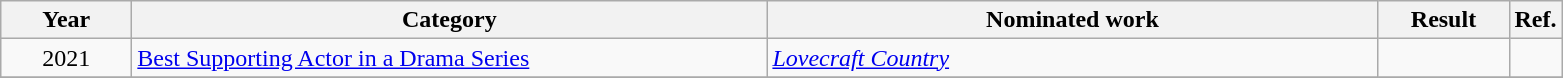<table class=wikitable>
<tr>
<th scope="col" style="width:5em;">Year</th>
<th scope="col" style="width:26em;">Category</th>
<th scope="col" style="width:25em;">Nominated work</th>
<th scope="col" style="width:5em;">Result</th>
<th>Ref.</th>
</tr>
<tr>
<td style="text-align:center;">2021</td>
<td><a href='#'>Best Supporting Actor in a Drama Series</a></td>
<td><em><a href='#'>Lovecraft Country</a></em></td>
<td></td>
<td></td>
</tr>
<tr>
</tr>
</table>
